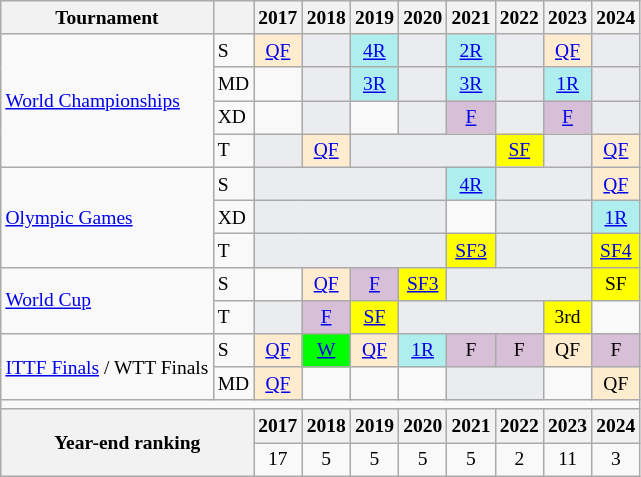<table class="wikitable sortable" style="text-align: center; font-size: small;">
<tr>
<th class="unsortable">Tournament</th>
<th></th>
<th class="unsortable">2017</th>
<th class="unsortable">2018</th>
<th class="unsortable">2019</th>
<th class="unsortable">2020</th>
<th class="unsortable">2021</th>
<th class="unsortable">2022</th>
<th class="unsortable">2023</th>
<th class="unsortable">2024</th>
</tr>
<tr>
<td rowspan="4" style="text-align: left;"><a href='#'>World Championships</a></td>
<td data-sort-value="1" style="text-align: left;">S</td>
<td style="background: #ffebcd;"><a href='#'>QF</a></td>
<td style="background: #eaecf0;"></td>
<td style="background: #afeeee;"><a href='#'>4R</a></td>
<td style="background: #eaecf0;"></td>
<td style="background: #afeeee;"><a href='#'>2R</a></td>
<td style="background: #eaecf0;"></td>
<td style="background: #ffebcd;"><a href='#'>QF</a></td>
<td style="background: #eaecf0;"></td>
</tr>
<tr>
<td data-sort-value="2" style="text-align: left;">MD</td>
<td></td>
<td style="background: #eaecf0;"></td>
<td style="background: #afeeee;"><a href='#'>3R</a></td>
<td style="background: #eaecf0;"></td>
<td style="background: #afeeee;"><a href='#'>3R</a></td>
<td style="background: #eaecf0;"></td>
<td style="background: #afeeee;"><a href='#'>1R</a></td>
<td style="background: #eaecf0;"></td>
</tr>
<tr>
<td data-sort-value="3" style="text-align: left;">XD</td>
<td></td>
<td style="background: #eaecf0;"></td>
<td></td>
<td style="background: #eaecf0;"></td>
<td style="background: thistle;"><a href='#'>F</a></td>
<td style="background: #eaecf0;"></td>
<td style="background: thistle;"><a href='#'>F</a></td>
<td style="background: #eaecf0;"></td>
</tr>
<tr>
<td data-sort-value="4" style="text-align: left;">T</td>
<td style="background: #eaecf0;"></td>
<td style="background: #ffebcd;"><a href='#'>QF</a></td>
<td colspan="3" style="background: #eaecf0;"></td>
<td style="background: yellow;"><a href='#'>SF</a></td>
<td style="background: #eaecf0;"></td>
<td style="background: #ffebcd;"><a href='#'>QF</a></td>
</tr>
<tr>
<td rowspan="3" style="text-align: left;"><a href='#'>Olympic Games</a></td>
<td data-sort-value="1" style="text-align: left;">S</td>
<td colspan="4" style="background: #eaecf0;"></td>
<td style="background: #afeeee;"><a href='#'>4R</a></td>
<td colspan="2" style="background: #eaecf0;"></td>
<td style="background: #ffebcd;"><a href='#'>QF</a></td>
</tr>
<tr>
<td data-sort-value="3" style="text-align: left;">XD</td>
<td colspan="4" style="background: #eaecf0;"></td>
<td></td>
<td colspan="2" style="background: #eaecf0;"></td>
<td style="background: #afeeee;"><a href='#'>1R</a></td>
</tr>
<tr>
<td data-sort-value="4" style="text-align: left;">T</td>
<td colspan="4" style="background: #eaecf0;"></td>
<td style="background: yellow;"><a href='#'>SF3</a></td>
<td colspan="2" style="background: #eaecf0;"></td>
<td style="background: yellow;"><a href='#'>SF4</a></td>
</tr>
<tr>
<td rowspan="2" style="text-align: left;"><a href='#'>World Cup</a></td>
<td data-sort-value="1" style="text-align: left;">S</td>
<td></td>
<td style="background: #ffebcd;"><a href='#'>QF</a></td>
<td style="background: thistle;"><a href='#'>F</a></td>
<td style="background: yellow;"><a href='#'>SF3</a></td>
<td colspan="3" style="background: #eaecf0;"></td>
<td style="background: yellow;">SF</td>
</tr>
<tr>
<td data-sort-value="4" style="text-align: left;">T</td>
<td style="background: #eaecf0;"></td>
<td style="background: thistle;"><a href='#'>F</a></td>
<td style="background: yellow;"><a href='#'>SF</a></td>
<td colspan="3" style="background: #eaecf0;"></td>
<td style="background: yellow;">3rd</td>
</tr>
<tr>
<td rowspan="2" style="text-align: left;"><a href='#'>ITTF Finals</a> / WTT Finals</td>
<td data-sort-value="1" style="text-align: left;">S</td>
<td style="background: #ffebcd;"><a href='#'>QF</a></td>
<td style="background: lime;"><a href='#'>W</a></td>
<td style="background: #ffebcd;"><a href='#'>QF</a></td>
<td style="background: #afeeee;"><a href='#'>1R</a></td>
<td style="background: thistle;">F</td>
<td style="background: thistle;">F</td>
<td style="background: #ffebcd;">QF</td>
<td style="background: thistle;">F</td>
</tr>
<tr>
<td data-sort-value="2" style="text-align: left;">MD</td>
<td style="background: #ffebcd;"><a href='#'>QF</a></td>
<td></td>
<td></td>
<td></td>
<td colspan="2" style="background: #eaecf0;"></td>
<td></td>
<td style="background: #ffebcd;">QF</td>
</tr>
<tr class="sortbottom">
<td colspan="10"></td>
</tr>
<tr class="sortbottom">
<th colspan="2" rowspan="2">Year-end ranking</th>
<th>2017</th>
<th>2018</th>
<th>2019</th>
<th>2020</th>
<th>2021</th>
<th>2022</th>
<th>2023</th>
<th>2024</th>
</tr>
<tr class="sortbottom" style="text-align: center;">
<td>17</td>
<td>5</td>
<td>5</td>
<td>5</td>
<td>5</td>
<td>2</td>
<td>11</td>
<td>3</td>
</tr>
</table>
